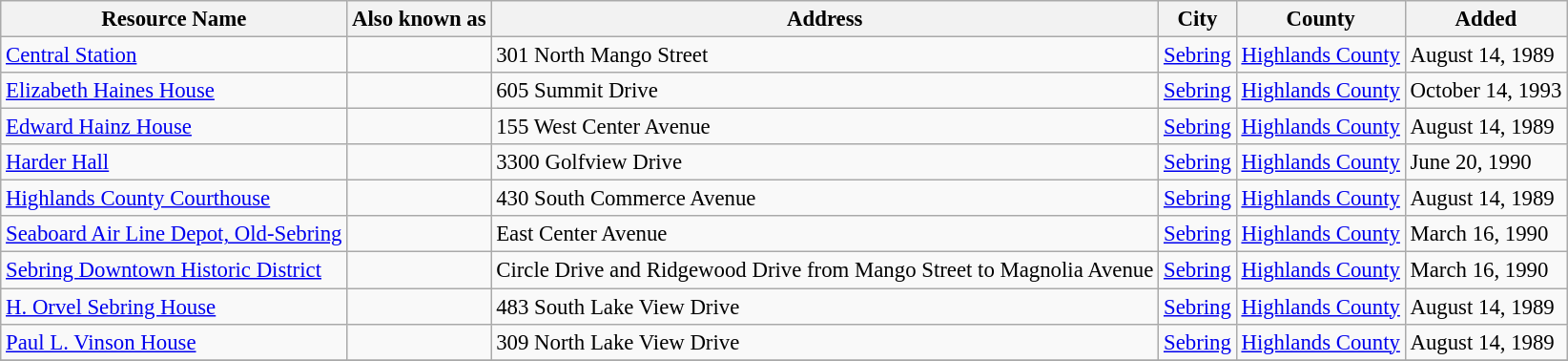<table class="wikitable" style="font-size: 95%;">
<tr>
<th>Resource Name</th>
<th>Also known as</th>
<th>Address</th>
<th>City</th>
<th>County</th>
<th>Added</th>
</tr>
<tr>
<td><a href='#'>Central Station</a></td>
<td></td>
<td>301 North Mango Street</td>
<td><a href='#'>Sebring</a></td>
<td><a href='#'>Highlands County</a></td>
<td>August 14, 1989</td>
</tr>
<tr>
<td><a href='#'>Elizabeth Haines House</a></td>
<td></td>
<td>605 Summit Drive</td>
<td><a href='#'>Sebring</a></td>
<td><a href='#'>Highlands County</a></td>
<td>October 14, 1993</td>
</tr>
<tr>
<td><a href='#'>Edward Hainz House</a></td>
<td></td>
<td>155 West Center Avenue</td>
<td><a href='#'>Sebring</a></td>
<td><a href='#'>Highlands County</a></td>
<td>August 14, 1989</td>
</tr>
<tr>
<td><a href='#'>Harder Hall</a></td>
<td></td>
<td>3300 Golfview Drive</td>
<td><a href='#'>Sebring</a></td>
<td><a href='#'>Highlands County</a></td>
<td>June 20, 1990</td>
</tr>
<tr>
<td><a href='#'>Highlands County Courthouse</a></td>
<td></td>
<td>430 South Commerce Avenue</td>
<td><a href='#'>Sebring</a></td>
<td><a href='#'>Highlands County</a></td>
<td>August 14, 1989</td>
</tr>
<tr>
<td><a href='#'>Seaboard Air Line Depot, Old-Sebring</a></td>
<td></td>
<td>East Center Avenue</td>
<td><a href='#'>Sebring</a></td>
<td><a href='#'>Highlands County</a></td>
<td>March 16, 1990</td>
</tr>
<tr>
<td><a href='#'>Sebring Downtown Historic District</a></td>
<td></td>
<td>Circle Drive and Ridgewood Drive from Mango Street to Magnolia Avenue</td>
<td><a href='#'>Sebring</a></td>
<td><a href='#'>Highlands County</a></td>
<td>March 16, 1990</td>
</tr>
<tr>
<td><a href='#'>H. Orvel Sebring House</a></td>
<td></td>
<td>483 South Lake View Drive</td>
<td><a href='#'>Sebring</a></td>
<td><a href='#'>Highlands County</a></td>
<td>August 14, 1989</td>
</tr>
<tr>
<td><a href='#'>Paul L. Vinson House</a></td>
<td></td>
<td>309 North Lake View Drive</td>
<td><a href='#'>Sebring</a></td>
<td><a href='#'>Highlands County</a></td>
<td>August 14, 1989</td>
</tr>
<tr>
</tr>
</table>
